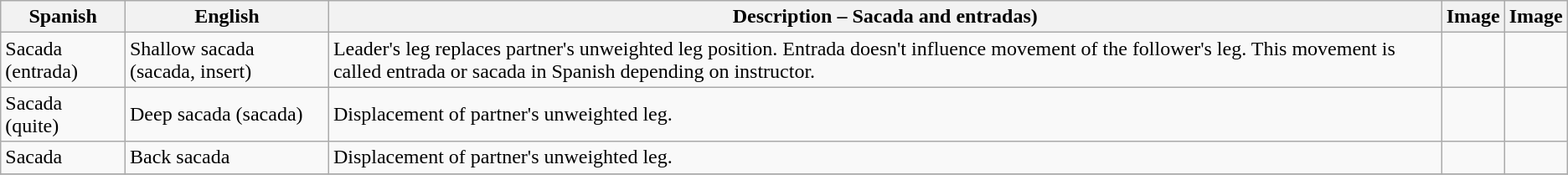<table class="wikitable sortable">
<tr>
<th>Spanish</th>
<th>English</th>
<th>Description –  Sacada and entradas)</th>
<th class="unsortable">Image</th>
<th class="unsortable">Image</th>
</tr>
<tr>
<td>Sacada (entrada)</td>
<td>Shallow sacada (sacada, insert)</td>
<td>Leader's leg replaces partner's unweighted leg position. Entrada doesn't influence movement of the follower's leg. This movement is called entrada or sacada in Spanish depending on instructor.</td>
<td></td>
<td></td>
</tr>
<tr>
<td>Sacada (quite)</td>
<td>Deep sacada (sacada)</td>
<td>Displacement of partner's unweighted leg.</td>
<td></td>
<td></td>
</tr>
<tr>
<td>Sacada</td>
<td>Back sacada</td>
<td>Displacement of partner's unweighted leg.</td>
<td></td>
<td></td>
</tr>
<tr>
</tr>
</table>
